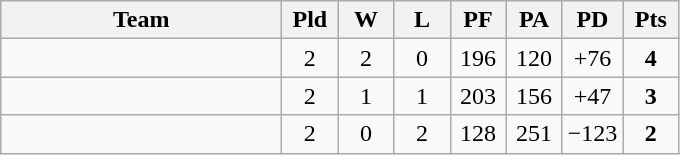<table class=wikitable style="text-align:center">
<tr>
<th width=180>Team</th>
<th width=30>Pld</th>
<th width=30>W</th>
<th width=30>L</th>
<th width=30>PF</th>
<th width=30>PA</th>
<th width=30>PD</th>
<th width=30>Pts</th>
</tr>
<tr>
<td align="left"></td>
<td>2</td>
<td>2</td>
<td>0</td>
<td>196</td>
<td>120</td>
<td>+76</td>
<td><strong>4</strong></td>
</tr>
<tr>
<td align="left"></td>
<td>2</td>
<td>1</td>
<td>1</td>
<td>203</td>
<td>156</td>
<td>+47</td>
<td><strong>3</strong></td>
</tr>
<tr>
<td align="left"></td>
<td>2</td>
<td>0</td>
<td>2</td>
<td>128</td>
<td>251</td>
<td>−123</td>
<td><strong>2</strong></td>
</tr>
</table>
